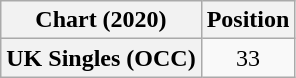<table class="wikitable plainrowheaders" style="text-align:center">
<tr>
<th scope="col">Chart (2020)</th>
<th scope="col">Position</th>
</tr>
<tr>
<th scope="row">UK Singles (OCC)</th>
<td>33</td>
</tr>
</table>
